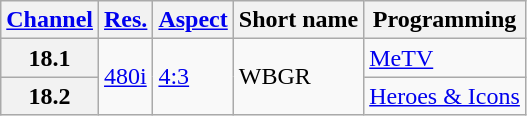<table class="wikitable">
<tr>
<th scope = "col"><a href='#'>Channel</a></th>
<th scope = "col"><a href='#'>Res.</a></th>
<th scope = "col"><a href='#'>Aspect</a></th>
<th scope = "col">Short name</th>
<th scope = "col">Programming</th>
</tr>
<tr>
<th scope = "row">18.1</th>
<td rowspan=2><a href='#'>480i</a></td>
<td rowspan=2><a href='#'>4:3</a></td>
<td rowspan=2>WBGR</td>
<td><a href='#'>MeTV</a></td>
</tr>
<tr>
<th scope = "row">18.2</th>
<td><a href='#'>Heroes & Icons</a></td>
</tr>
</table>
